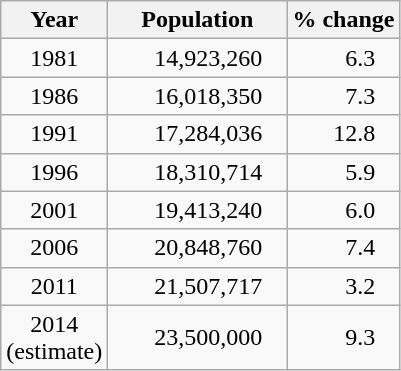<table class="wikitable" style="text-align:right">
<tr>
<th style="width:4em">Year</th>
<th style="width:7em">Population</th>
<th>% change</th>
</tr>
<tr>
<td style="text-align:center">1981</td>
<td style="padding-right:1em">14,923,260</td>
<td style="padding-right:1em">6.3</td>
</tr>
<tr>
<td style="text-align:center">1986</td>
<td style="padding-right:1em">16,018,350</td>
<td style="padding-right:1em">7.3</td>
</tr>
<tr>
<td style="text-align:center">1991</td>
<td style="padding-right:1em">17,284,036</td>
<td style="padding-right:1em">12.8</td>
</tr>
<tr>
<td style="text-align:center">1996</td>
<td style="padding-right:1em">18,310,714</td>
<td style="padding-right:1em">5.9</td>
</tr>
<tr>
<td style="text-align:center">2001</td>
<td style="padding-right:1em">19,413,240</td>
<td style="padding-right:1em">6.0</td>
</tr>
<tr>
<td style="text-align:center">2006</td>
<td style="padding-right:1em">20,848,760</td>
<td style="padding-right:1em">7.4</td>
</tr>
<tr>
<td style="text-align:center">2011</td>
<td style="padding-right:1em">21,507,717</td>
<td style="padding-right:1em">3.2</td>
</tr>
<tr>
<td style="text-align:center">2014 (estimate)</td>
<td style="padding-right:1em">23,500,000</td>
<td style="padding-right:1em">9.3</td>
</tr>
</table>
